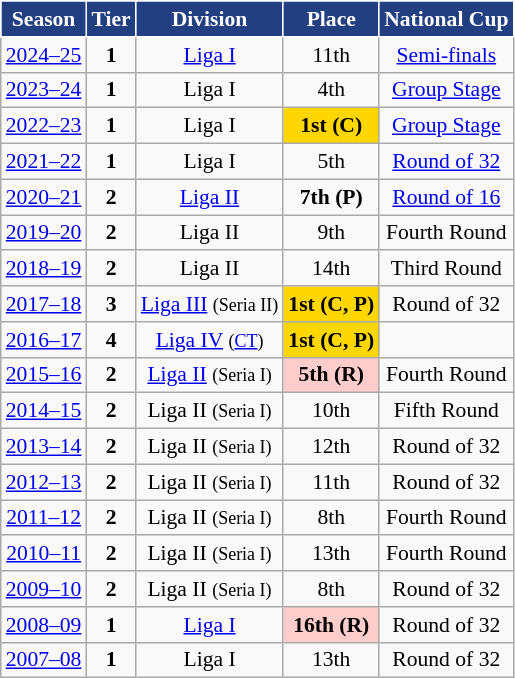<table class="wikitable" style="text-align:center; font-size:90%">
<tr>
<th style="background:#224081;color:#FFFFFF;border:1px solid #FFFFFF">Season</th>
<th style="background:#224081;color:#FFFFFF;border:1px solid #FFFFFF">Tier</th>
<th style="background:#224081;color:#FFFFFF;border:1px solid #FFFFFF">Division</th>
<th style="background:#224081;color:#FFFFFF;border:1px solid #FFFFFF">Place</th>
<th style="background:#224081;color:#FFFFFF;border:1px solid #FFFFFF">National Cup</th>
</tr>
<tr>
<td><a href='#'>2024–25</a></td>
<td><strong>1</strong></td>
<td><a href='#'>Liga I</a></td>
<td>11th</td>
<td><a href='#'>Semi-finals</a></td>
</tr>
<tr>
<td><a href='#'>2023–24</a></td>
<td><strong>1</strong></td>
<td>Liga I</td>
<td>4th</td>
<td><a href='#'>Group Stage</a></td>
</tr>
<tr>
<td><a href='#'>2022–23</a></td>
<td><strong>1</strong></td>
<td>Liga I</td>
<td align=center bgcolor=gold><strong>1st</strong> <strong>(C)</strong></td>
<td><a href='#'>Group Stage</a></td>
</tr>
<tr>
<td><a href='#'>2021–22</a></td>
<td><strong>1</strong></td>
<td>Liga I</td>
<td>5th</td>
<td><a href='#'>Round of 32</a></td>
</tr>
<tr>
<td><a href='#'>2020–21</a></td>
<td><strong>2</strong></td>
<td><a href='#'>Liga II</a></td>
<td><strong>7th</strong> <strong>(P)</strong></td>
<td><a href='#'>Round of 16</a></td>
</tr>
<tr>
<td><a href='#'>2019–20</a></td>
<td><strong>2</strong></td>
<td>Liga II</td>
<td>9th</td>
<td>Fourth Round</td>
</tr>
<tr>
<td><a href='#'>2018–19</a></td>
<td><strong>2</strong></td>
<td>Liga II</td>
<td>14th</td>
<td>Third Round</td>
</tr>
<tr>
<td><a href='#'>2017–18</a></td>
<td><strong>3</strong></td>
<td><a href='#'>Liga III</a> <small>(Seria II)</small></td>
<td align=center bgcolor=gold><strong>1st</strong> <strong>(C, P)</strong></td>
<td>Round of 32</td>
</tr>
<tr>
<td><a href='#'>2016–17</a></td>
<td><strong>4</strong></td>
<td><a href='#'>Liga IV</a> <small>(<a href='#'>CT</a>)</small></td>
<td align=center bgcolor=gold><strong>1st</strong> <strong>(C, P)</strong></td>
<td></td>
</tr>
<tr>
<td><a href='#'>2015–16</a></td>
<td><strong>2</strong></td>
<td><a href='#'>Liga II</a> <small>(Seria I)</small></td>
<td align=center bgcolor=#FFCCCC><strong>5th</strong> <strong>(R)</strong></td>
<td>Fourth Round</td>
</tr>
<tr>
<td><a href='#'>2014–15</a></td>
<td><strong>2</strong></td>
<td>Liga II <small>(Seria I)</small></td>
<td>10th</td>
<td>Fifth Round</td>
</tr>
<tr>
<td><a href='#'>2013–14</a></td>
<td><strong>2</strong></td>
<td>Liga II <small>(Seria I)</small></td>
<td>12th</td>
<td>Round of 32</td>
</tr>
<tr>
<td><a href='#'>2012–13</a></td>
<td><strong>2</strong></td>
<td>Liga II <small>(Seria I)</small></td>
<td>11th</td>
<td>Round of 32</td>
</tr>
<tr>
<td><a href='#'>2011–12</a></td>
<td><strong>2</strong></td>
<td>Liga II <small>(Seria I)</small></td>
<td>8th</td>
<td>Fourth Round</td>
</tr>
<tr>
<td><a href='#'>2010–11</a></td>
<td><strong>2</strong></td>
<td>Liga II <small>(Seria I)</small></td>
<td>13th</td>
<td>Fourth Round</td>
</tr>
<tr>
<td><a href='#'>2009–10</a></td>
<td><strong>2</strong></td>
<td>Liga II <small>(Seria I)</small></td>
<td>8th</td>
<td>Round of 32</td>
</tr>
<tr>
<td><a href='#'>2008–09</a></td>
<td><strong>1</strong></td>
<td><a href='#'>Liga I</a></td>
<td align=center bgcolor=#FFCCCC><strong>16th</strong> <strong>(R)</strong></td>
<td>Round of 32</td>
</tr>
<tr>
<td><a href='#'>2007–08</a></td>
<td><strong>1</strong></td>
<td>Liga I</td>
<td>13th</td>
<td>Round of 32</td>
</tr>
</table>
